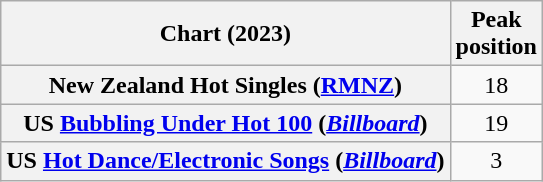<table class="wikitable sortable plainrowheaders" style="text-align:center">
<tr>
<th scope="col">Chart (2023)</th>
<th scope="col">Peak<br>position</th>
</tr>
<tr>
<th scope="row">New Zealand Hot Singles (<a href='#'>RMNZ</a>)</th>
<td>18</td>
</tr>
<tr>
<th scope="row">US <a href='#'>Bubbling Under Hot 100</a> (<em><a href='#'>Billboard</a></em>)</th>
<td>19</td>
</tr>
<tr>
<th scope="row">US <a href='#'>Hot Dance/Electronic Songs</a> (<em><a href='#'>Billboard</a></em>)</th>
<td>3</td>
</tr>
</table>
